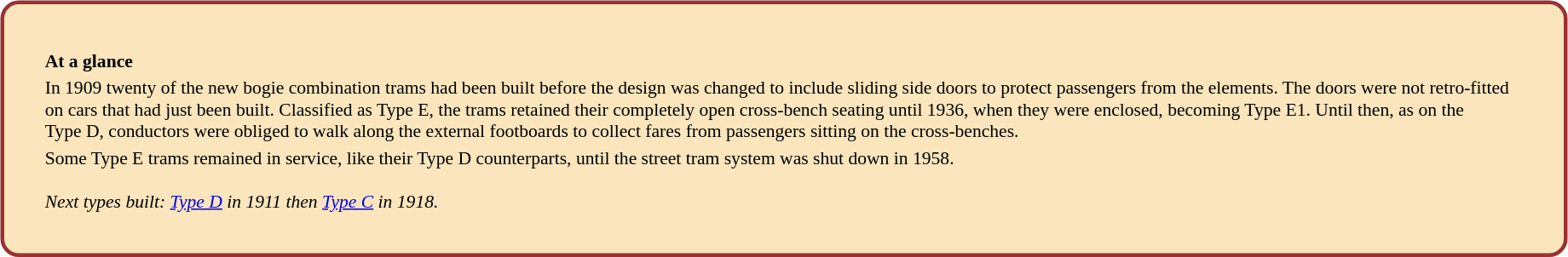<table style="width:100%; float:Left; padding-right: 2em; padding-bottom: 3em;">
<tr>
<td valign=top width=90%><br><table width="100%" align="left" style="text-align:left; border:3px solid #993333; border-radius: 1em; background-color:#FAE5BC; font-size: 90%; padding: 2em;">
<tr>
<td></td>
</tr>
<tr>
<td><strong>At a glance</strong></td>
</tr>
<tr>
<td>In 1909 twenty of the new bogie combination trams had been built before the design was changed to include sliding side doors to protect passengers from the elements. The doors were not retro-fitted on cars that had just been built. Classified as Type E, the trams retained their completely open cross-bench seating until 1936, when they were enclosed, becoming Type E1. Until then, as on the Type D, conductors were obliged to walk along the external footboards to collect fares from passengers sitting on the cross-benches.</td>
</tr>
<tr>
<td>Some Type E trams remained in service, like their Type D counterparts, until the street tram system was shut down in 1958.<br><br>
<em>Next types built: <a href='#'>Type D</a> in 1911 then <a href='#'>Type C</a> in 1918.</em></td>
</tr>
</table>
</td>
</tr>
</table>
